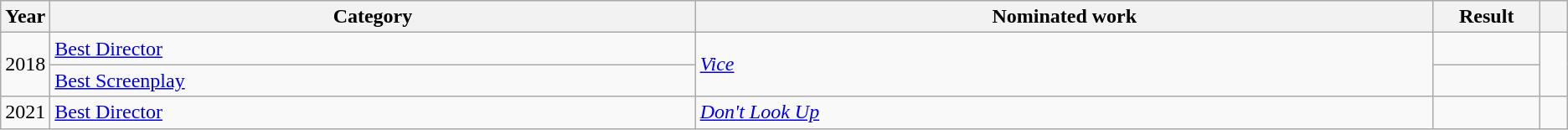<table class=wikitable>
<tr>
<th scope="col" style="width:1em;">Year</th>
<th scope="col" style="width:34em;">Category</th>
<th scope="col" style="width:39em;">Nominated work</th>
<th scope="col" style="width:5em;">Result</th>
<th scope="col" style="width:1em;"></th>
</tr>
<tr>
<td rowspan="2">2018</td>
<td><a href='#'>Best Director</a></td>
<td rowspan="2"><em><a href='#'>Vice</a></em></td>
<td></td>
<td rowspan="2"></td>
</tr>
<tr>
<td><a href='#'>Best Screenplay</a></td>
<td></td>
</tr>
<tr>
<td>2021</td>
<td><a href='#'>Best Director</a></td>
<td><em><a href='#'>Don't Look Up</a></em></td>
<td></td>
<td></td>
</tr>
</table>
